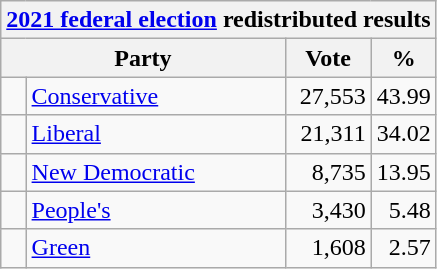<table class="wikitable">
<tr>
<th colspan="4"><a href='#'>2021 federal election</a> redistributed results</th>
</tr>
<tr>
<th bgcolor="#DDDDFF" width="130px" colspan="2">Party</th>
<th bgcolor="#DDDDFF" width="50px">Vote</th>
<th bgcolor="#DDDDFF" width="30px">%</th>
</tr>
<tr>
<td> </td>
<td><a href='#'>Conservative</a></td>
<td align=right>27,553</td>
<td align=right>43.99</td>
</tr>
<tr>
<td> </td>
<td><a href='#'>Liberal</a></td>
<td align=right>21,311</td>
<td align=right>34.02</td>
</tr>
<tr>
<td> </td>
<td><a href='#'>New Democratic</a></td>
<td align=right>8,735</td>
<td align=right>13.95</td>
</tr>
<tr>
<td> </td>
<td><a href='#'>People's</a></td>
<td align=right>3,430</td>
<td align=right>5.48</td>
</tr>
<tr>
<td> </td>
<td><a href='#'>Green</a></td>
<td align=right>1,608</td>
<td align=right>2.57</td>
</tr>
</table>
